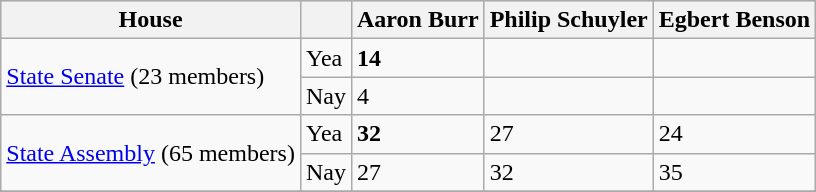<table class=wikitable>
<tr bgcolor=lightgrey>
<th>House</th>
<th></th>
<th>Aaron Burr</th>
<th>Philip Schuyler</th>
<th>Egbert Benson</th>
</tr>
<tr>
<td rowspan="2"><a href='#'>State Senate</a> (23 members)</td>
<td>Yea</td>
<td><strong>14</strong></td>
<td></td>
<td></td>
</tr>
<tr>
<td>Nay</td>
<td>4</td>
<td></td>
<td></td>
</tr>
<tr>
<td rowspan="2"><a href='#'>State Assembly</a> (65 members)</td>
<td>Yea</td>
<td><strong>32</strong></td>
<td>27</td>
<td>24</td>
</tr>
<tr>
<td>Nay</td>
<td>27</td>
<td>32</td>
<td>35</td>
</tr>
<tr>
</tr>
</table>
